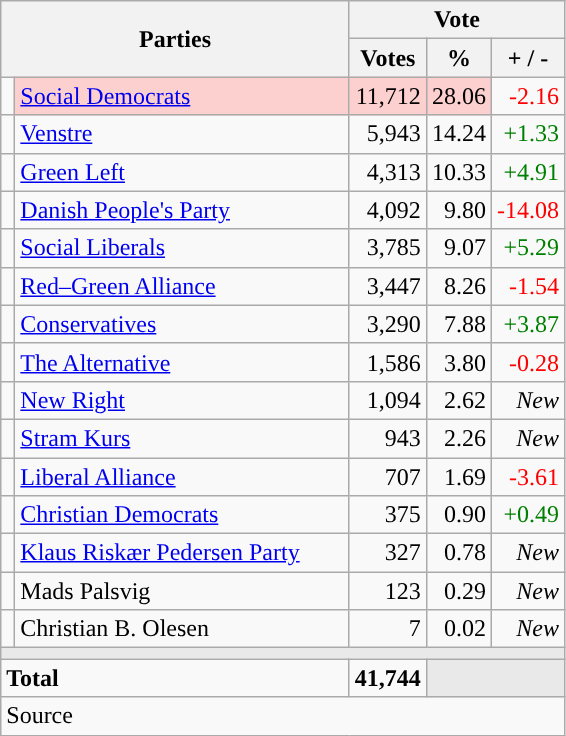<table class="wikitable" style="text-align:right;">
<tr>
<th style="text-align:centre;" rowspan="2" colspan="2" width="225">Parties</th>
<th colspan="3">Vote</th>
</tr>
<tr>
<th width="15">Votes</th>
<th width="15">%</th>
<th width="15">+ / -</th>
</tr>
<tr>
<td width="2" style="color:inherit;background:"></td>
<td bgcolor=#fbd0ce  align="left"><a href='#'>Social Democrats</a></td>
<td bgcolor=#fbd0ce>11,712</td>
<td bgcolor=#fbd0ce>28.06</td>
<td style=color:red;>-2.16</td>
</tr>
<tr>
<td width="2" style="color:inherit;background:"></td>
<td align="left"><a href='#'>Venstre</a></td>
<td>5,943</td>
<td>14.24</td>
<td style=color:green;>+1.33</td>
</tr>
<tr>
<td width="2" style="color:inherit;background:"></td>
<td align="left"><a href='#'>Green Left</a></td>
<td>4,313</td>
<td>10.33</td>
<td style=color:green;>+4.91</td>
</tr>
<tr>
<td width="2" style="color:inherit;background:"></td>
<td align="left"><a href='#'>Danish People's Party</a></td>
<td>4,092</td>
<td>9.80</td>
<td style=color:red;>-14.08</td>
</tr>
<tr>
<td width="2" style="color:inherit;background:"></td>
<td align="left"><a href='#'>Social Liberals</a></td>
<td>3,785</td>
<td>9.07</td>
<td style=color:green;>+5.29</td>
</tr>
<tr>
<td width="2" style="color:inherit;background:"></td>
<td align="left"><a href='#'>Red–Green Alliance</a></td>
<td>3,447</td>
<td>8.26</td>
<td style=color:red;>-1.54</td>
</tr>
<tr>
<td width="2" style="color:inherit;background:"></td>
<td align="left"><a href='#'>Conservatives</a></td>
<td>3,290</td>
<td>7.88</td>
<td style=color:green;>+3.87</td>
</tr>
<tr>
<td width="2" style="color:inherit;background:"></td>
<td align="left"><a href='#'>The Alternative</a></td>
<td>1,586</td>
<td>3.80</td>
<td style=color:red;>-0.28</td>
</tr>
<tr>
<td width="2" style="color:inherit;background:"></td>
<td align="left"><a href='#'>New Right</a></td>
<td>1,094</td>
<td>2.62</td>
<td><em>New</em></td>
</tr>
<tr>
<td width="2" style="color:inherit;background:"></td>
<td align="left"><a href='#'>Stram Kurs</a></td>
<td>943</td>
<td>2.26</td>
<td><em>New</em></td>
</tr>
<tr>
<td width="2" style="color:inherit;background:"></td>
<td align="left"><a href='#'>Liberal Alliance</a></td>
<td>707</td>
<td>1.69</td>
<td style=color:red;>-3.61</td>
</tr>
<tr>
<td width="2" style="color:inherit;background:"></td>
<td align="left"><a href='#'>Christian Democrats</a></td>
<td>375</td>
<td>0.90</td>
<td style=color:green;>+0.49</td>
</tr>
<tr>
<td width="2" style="color:inherit;background:"></td>
<td align="left"><a href='#'>Klaus Riskær Pedersen Party</a></td>
<td>327</td>
<td>0.78</td>
<td><em>New</em></td>
</tr>
<tr>
<td width="2" style="color:inherit;background:"></td>
<td align="left">Mads Palsvig</td>
<td>123</td>
<td>0.29</td>
<td><em>New</em></td>
</tr>
<tr>
<td width="2" style="color:inherit;background:"></td>
<td align="left">Christian B. Olesen</td>
<td>7</td>
<td>0.02</td>
<td><em>New</em></td>
</tr>
<tr>
<td colspan="7" bgcolor="#E9E9E9"></td>
</tr>
<tr>
<td align="left" colspan="2"><strong>Total</strong></td>
<td><strong>41,744</strong></td>
<td bgcolor="#E9E9E9" colspan="2"></td>
</tr>
<tr>
<td align="left" colspan="6">Source</td>
</tr>
</table>
